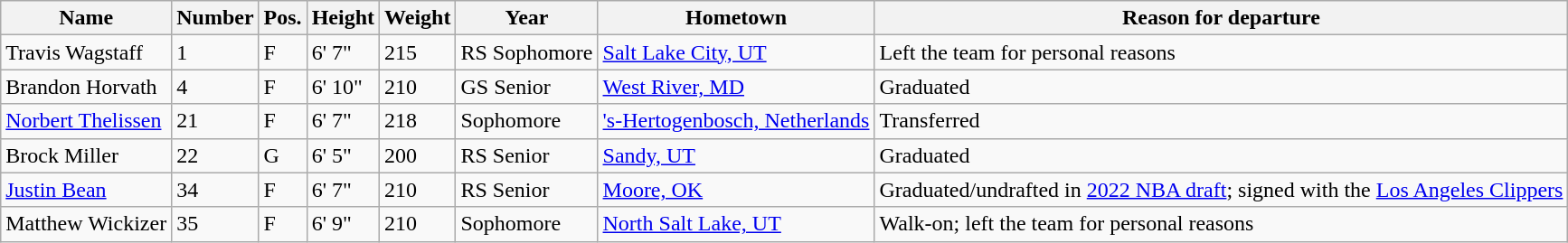<table class="wikitable sortable" border="1">
<tr>
<th>Name</th>
<th>Number</th>
<th>Pos.</th>
<th>Height</th>
<th>Weight</th>
<th>Year</th>
<th>Hometown</th>
<th class="unsortable">Reason for departure</th>
</tr>
<tr>
<td>Travis Wagstaff</td>
<td>1</td>
<td>F</td>
<td>6' 7"</td>
<td>215</td>
<td>RS Sophomore</td>
<td><a href='#'>Salt Lake City, UT</a></td>
<td>Left the team for personal reasons</td>
</tr>
<tr>
<td>Brandon Horvath</td>
<td>4</td>
<td>F</td>
<td>6' 10"</td>
<td>210</td>
<td>GS Senior</td>
<td><a href='#'>West River, MD</a></td>
<td>Graduated</td>
</tr>
<tr>
<td><a href='#'>Norbert Thelissen</a></td>
<td>21</td>
<td>F</td>
<td>6' 7"</td>
<td>218</td>
<td>Sophomore</td>
<td><a href='#'>'s-Hertogenbosch, Netherlands</a></td>
<td>Transferred</td>
</tr>
<tr>
<td>Brock Miller</td>
<td>22</td>
<td>G</td>
<td>6' 5"</td>
<td>200</td>
<td>RS Senior</td>
<td><a href='#'>Sandy, UT</a></td>
<td>Graduated</td>
</tr>
<tr>
<td><a href='#'>Justin Bean</a></td>
<td>34</td>
<td>F</td>
<td>6' 7"</td>
<td>210</td>
<td>RS Senior</td>
<td><a href='#'>Moore, OK</a></td>
<td>Graduated/undrafted in <a href='#'>2022 NBA draft</a>; signed with the <a href='#'>Los Angeles Clippers</a></td>
</tr>
<tr>
<td>Matthew Wickizer</td>
<td>35</td>
<td>F</td>
<td>6' 9"</td>
<td>210</td>
<td>Sophomore</td>
<td><a href='#'>North Salt Lake, UT</a></td>
<td>Walk-on; left the team for personal reasons</td>
</tr>
</table>
